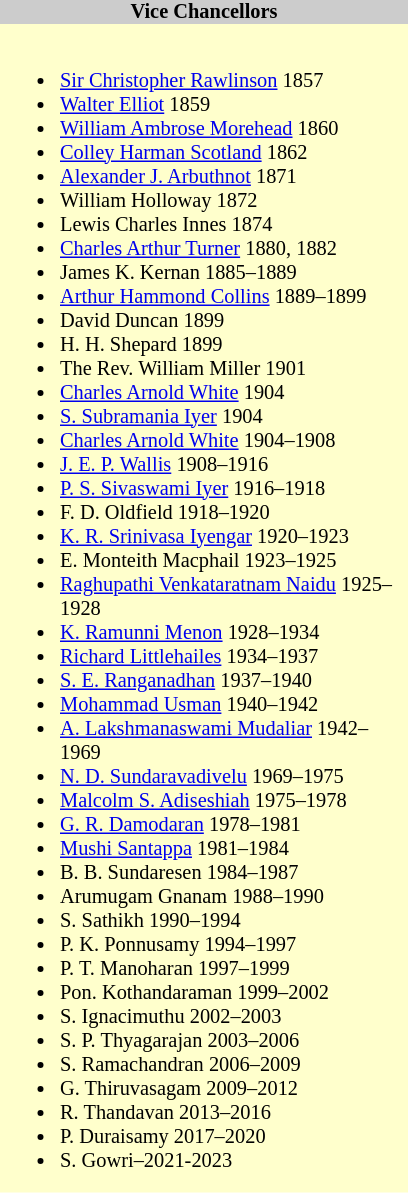<table class="toccolours" style="float:left; margin-right:1em; font-size:85%; background:#ffc; color:black; width:20em; max-width:25%;" cellspacing="0" cellpadding="0">
<tr>
<th style="background:#ccc;">Vice Chancellors</th>
</tr>
<tr>
<td style="text-align: left;"><br><ul><li><a href='#'>Sir Christopher Rawlinson</a> 1857</li><li><a href='#'>Walter Elliot</a> 1859</li><li><a href='#'>William Ambrose Morehead</a> 1860</li><li><a href='#'>Colley Harman Scotland</a> 1862</li><li><a href='#'>Alexander J. Arbuthnot</a> 1871</li><li>William Holloway 1872</li><li>Lewis Charles Innes 1874</li><li><a href='#'>Charles Arthur Turner</a> 1880, 1882</li><li>James K. Kernan 1885–1889</li><li><a href='#'>Arthur Hammond Collins</a> 1889–1899</li><li>David Duncan 1899</li><li>H. H. Shepard 1899</li><li>The Rev. William Miller 1901</li><li><a href='#'>Charles Arnold White</a> 1904</li><li><a href='#'>S. Subramania Iyer</a> 1904</li><li><a href='#'>Charles Arnold White</a> 1904–1908</li><li><a href='#'>J. E. P. Wallis</a> 1908–1916</li><li><a href='#'>P. S. Sivaswami Iyer</a> 1916–1918</li><li>F. D. Oldfield 1918–1920</li><li><a href='#'>K. R. Srinivasa Iyengar</a> 1920–1923</li><li>E. Monteith Macphail 1923–1925</li><li><a href='#'>Raghupathi Venkataratnam Naidu</a> 1925–1928</li><li><a href='#'>K. Ramunni Menon</a> 1928–1934</li><li><a href='#'>Richard Littlehailes</a> 1934–1937</li><li><a href='#'>S. E. Ranganadhan</a> 1937–1940</li><li><a href='#'>Mohammad Usman</a> 1940–1942</li><li><a href='#'>A. Lakshmanaswami Mudaliar</a> 1942–1969</li><li><a href='#'>N. D. Sundaravadivelu</a> 1969–1975</li><li><a href='#'>Malcolm S. Adiseshiah</a> 1975–1978</li><li><a href='#'>G. R. Damodaran</a> 1978–1981</li><li><a href='#'>Mushi Santappa</a> 1981–1984</li><li>B. B. Sundaresen 1984–1987</li><li>Arumugam Gnanam 1988–1990</li><li>S. Sathikh 1990–1994</li><li>P. K. Ponnusamy 1994–1997</li><li>P. T. Manoharan 1997–1999</li><li>Pon. Kothandaraman 1999–2002</li><li>S. Ignacimuthu 2002–2003</li><li>S. P. Thyagarajan 2003–2006</li><li>S. Ramachandran 2006–2009</li><li>G. Thiruvasagam 2009–2012</li><li>R. Thandavan 2013–2016</li><li>P. Duraisamy 2017–2020</li><li>S. Gowri–2021-2023</li></ul></td>
</tr>
</table>
